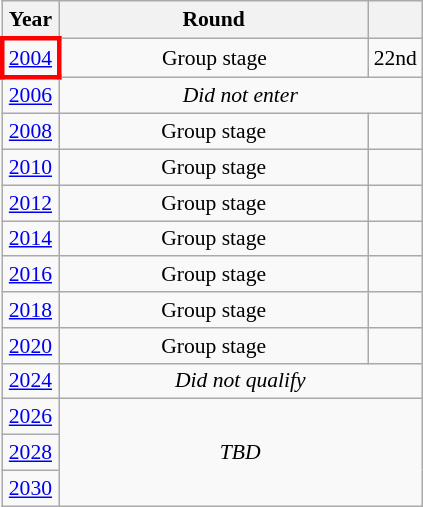<table class="wikitable" style="text-align: center; font-size:90%">
<tr>
<th>Year</th>
<th style="width:200px">Round</th>
<th></th>
</tr>
<tr>
<td style="border: 3px solid red"><a href='#'>2004</a></td>
<td>Group stage</td>
<td>22nd</td>
</tr>
<tr>
<td><a href='#'>2006</a></td>
<td colspan="2"><em>Did not enter</em></td>
</tr>
<tr>
<td><a href='#'>2008</a></td>
<td>Group stage</td>
<td></td>
</tr>
<tr>
<td><a href='#'>2010</a></td>
<td>Group stage</td>
<td></td>
</tr>
<tr>
<td><a href='#'>2012</a></td>
<td>Group stage</td>
<td></td>
</tr>
<tr>
<td><a href='#'>2014</a></td>
<td>Group stage</td>
<td></td>
</tr>
<tr>
<td><a href='#'>2016</a></td>
<td>Group stage</td>
<td></td>
</tr>
<tr>
<td><a href='#'>2018</a></td>
<td>Group stage</td>
<td></td>
</tr>
<tr>
<td><a href='#'>2020</a></td>
<td>Group stage</td>
<td></td>
</tr>
<tr>
<td><a href='#'>2024</a></td>
<td colspan="2"><em>Did not qualify</em></td>
</tr>
<tr>
<td><a href='#'>2026</a></td>
<td colspan="2" rowspan="3"><em>TBD</em></td>
</tr>
<tr>
<td><a href='#'>2028</a></td>
</tr>
<tr>
<td><a href='#'>2030</a></td>
</tr>
</table>
